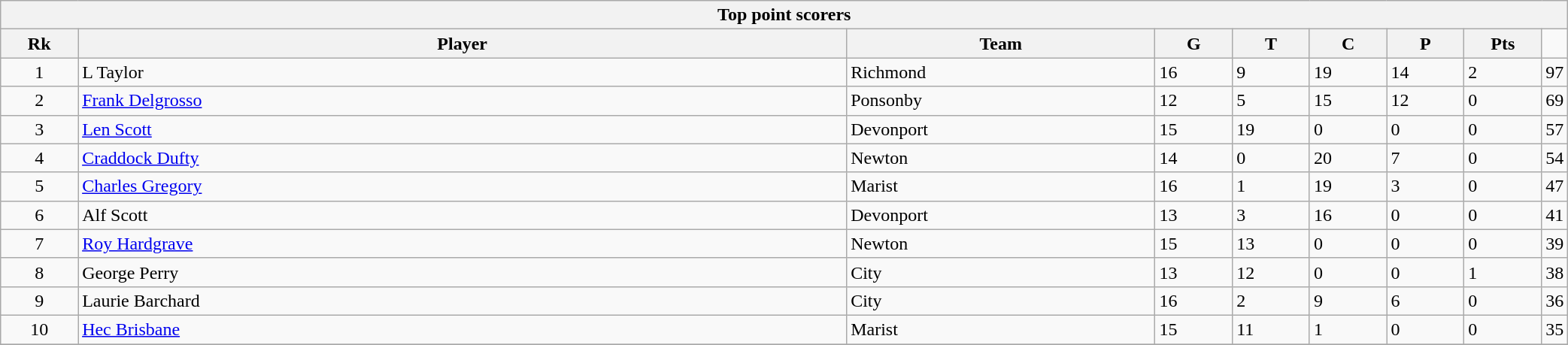<table class="wikitable collapsible sortable" style="text-align:left; font-size:100%; width:110%;">
<tr>
<th colspan="100%">Top point scorers</th>
</tr>
<tr>
<th style="width:5%;">Rk</th>
<th style="width:50%;">Player</th>
<th style="width:20%;">Team</th>
<th style="width:5%;">G</th>
<th style="width:5%;">T</th>
<th style="width:5%;">C</th>
<th style="width:5%;">P</th>
<th style="width:10%;">Pts<br></th>
</tr>
<tr>
<td style="text-align:center;">1</td>
<td>L Taylor</td>
<td>Richmond</td>
<td>16</td>
<td>9</td>
<td>19</td>
<td>14</td>
<td>2</td>
<td>97</td>
</tr>
<tr>
<td style="text-align:center;">2</td>
<td><a href='#'>Frank Delgrosso</a></td>
<td>Ponsonby</td>
<td>12</td>
<td>5</td>
<td>15</td>
<td>12</td>
<td>0</td>
<td>69</td>
</tr>
<tr>
<td style="text-align:center;">3</td>
<td><a href='#'>Len Scott</a></td>
<td>Devonport</td>
<td>15</td>
<td>19</td>
<td>0</td>
<td>0</td>
<td>0</td>
<td>57</td>
</tr>
<tr>
<td style="text-align:center;">4</td>
<td><a href='#'>Craddock Dufty</a></td>
<td>Newton</td>
<td>14</td>
<td>0</td>
<td>20</td>
<td>7</td>
<td>0</td>
<td>54</td>
</tr>
<tr>
<td style="text-align:center;">5</td>
<td><a href='#'>Charles Gregory</a></td>
<td>Marist</td>
<td>16</td>
<td>1</td>
<td>19</td>
<td>3</td>
<td>0</td>
<td>47</td>
</tr>
<tr>
<td style="text-align:center;">6</td>
<td>Alf Scott</td>
<td>Devonport</td>
<td>13</td>
<td>3</td>
<td>16</td>
<td>0</td>
<td>0</td>
<td>41</td>
</tr>
<tr>
<td style="text-align:center;">7</td>
<td><a href='#'>Roy Hardgrave</a></td>
<td>Newton</td>
<td>15</td>
<td>13</td>
<td>0</td>
<td>0</td>
<td>0</td>
<td>39</td>
</tr>
<tr>
<td style="text-align:center;">8</td>
<td>George Perry</td>
<td>City</td>
<td>13</td>
<td>12</td>
<td>0</td>
<td>0</td>
<td>1</td>
<td>38</td>
</tr>
<tr>
<td style="text-align:center;">9</td>
<td>Laurie Barchard</td>
<td>City</td>
<td>16</td>
<td>2</td>
<td>9</td>
<td>6</td>
<td>0</td>
<td>36</td>
</tr>
<tr>
<td style="text-align:center;">10</td>
<td><a href='#'>Hec Brisbane</a></td>
<td>Marist</td>
<td>15</td>
<td>11</td>
<td>1</td>
<td>0</td>
<td>0</td>
<td>35</td>
</tr>
<tr>
</tr>
</table>
